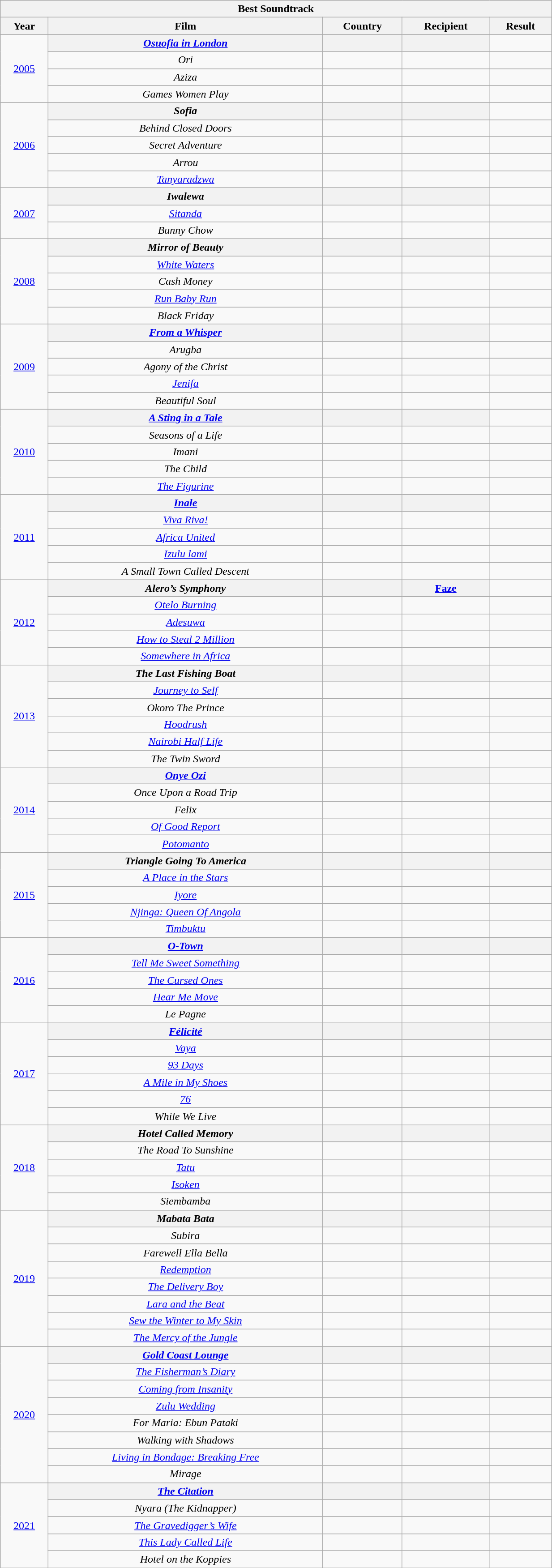<table class=wikitable style="text-align:center" width="65%">
<tr>
<th colspan="5">Best Soundtrack</th>
</tr>
<tr>
<th>Year</th>
<th>Film</th>
<th>Country</th>
<th>Recipient</th>
<th>Result</th>
</tr>
<tr>
<td rowspan="4"><a href='#'>2005</a></td>
<th><em><a href='#'>Osuofia in London</a></em></th>
<th style="text-align: center"></th>
<th></th>
<td></td>
</tr>
<tr>
<td><em>Ori</em></td>
<td></td>
<td></td>
<td></td>
</tr>
<tr>
<td><em>Aziza</em></td>
<td></td>
<td></td>
<td></td>
</tr>
<tr>
<td><em>Games Women Play</em></td>
<td></td>
<td></td>
<td></td>
</tr>
<tr>
<td rowspan="5"><a href='#'>2006</a></td>
<th><em>Sofia</em></th>
<th style="text-align: center"></th>
<th></th>
<td></td>
</tr>
<tr>
<td><em>Behind Closed Doors</em></td>
<td></td>
<td></td>
<td></td>
</tr>
<tr>
<td><em>Secret Adventure</em></td>
<td></td>
<td></td>
<td></td>
</tr>
<tr>
<td><em>Arrou</em></td>
<td></td>
<td></td>
<td></td>
</tr>
<tr>
<td><em><a href='#'>Tanyaradzwa</a></em></td>
<td></td>
<td></td>
<td></td>
</tr>
<tr>
<td rowspan="3"><a href='#'>2007</a></td>
<th><em>Iwalewa</em></th>
<th style="text-align: center"></th>
<th></th>
<td></td>
</tr>
<tr>
<td><em><a href='#'>Sitanda</a></em></td>
<td></td>
<td></td>
<td></td>
</tr>
<tr>
<td><em>Bunny Chow</em></td>
<td></td>
<td></td>
<td></td>
</tr>
<tr>
<td rowspan="5"><a href='#'>2008</a></td>
<th><em>Mirror of Beauty</em></th>
<th style="text-align: center"></th>
<th></th>
<td></td>
</tr>
<tr>
<td><em><a href='#'>White Waters</a></em></td>
<td></td>
<td></td>
<td></td>
</tr>
<tr>
<td><em>Cash Money</em></td>
<td></td>
<td></td>
<td></td>
</tr>
<tr>
<td><em><a href='#'>Run Baby Run</a></em></td>
<td></td>
<td></td>
<td></td>
</tr>
<tr>
<td><em>Black Friday</em></td>
<td></td>
<td></td>
<td></td>
</tr>
<tr>
<td rowspan="5"><a href='#'>2009</a></td>
<th><em><a href='#'>From a Whisper</a></em></th>
<th style="text-align: center"></th>
<th></th>
<td></td>
</tr>
<tr>
<td><em>Arugba</em></td>
<td></td>
<td></td>
<td></td>
</tr>
<tr>
<td><em>Agony of the Christ</em></td>
<td></td>
<td></td>
<td></td>
</tr>
<tr>
<td><em><a href='#'>Jenifa</a></em></td>
<td></td>
<td></td>
<td></td>
</tr>
<tr>
<td><em>Beautiful Soul</em></td>
<td></td>
<td></td>
<td></td>
</tr>
<tr>
<td rowspan="5"><a href='#'>2010</a></td>
<th><em><a href='#'>A Sting in a Tale</a></em></th>
<th style="text-align: center"></th>
<th></th>
<td></td>
</tr>
<tr>
<td><em>Seasons of a Life</em></td>
<td></td>
<td></td>
<td></td>
</tr>
<tr>
<td><em>Imani</em></td>
<td></td>
<td></td>
<td></td>
</tr>
<tr>
<td><em>The Child</em></td>
<td></td>
<td></td>
<td></td>
</tr>
<tr>
<td><em><a href='#'>The Figurine</a></em></td>
<td></td>
<td></td>
<td></td>
</tr>
<tr>
<td rowspan="5"><a href='#'>2011</a></td>
<th><em><a href='#'>Inale</a></em></th>
<th style="text-align: center"></th>
<th></th>
<td></td>
</tr>
<tr>
<td><em><a href='#'>Viva Riva!</a></em></td>
<td></td>
<td></td>
<td></td>
</tr>
<tr>
<td><em><a href='#'>Africa United</a></em></td>
<td></td>
<td></td>
<td></td>
</tr>
<tr>
<td><em><a href='#'>Izulu lami</a></em></td>
<td></td>
<td></td>
<td></td>
</tr>
<tr>
<td><em>A Small Town Called Descent</em></td>
<td></td>
<td></td>
<td></td>
</tr>
<tr>
<td rowspan="5"><a href='#'>2012</a></td>
<th><em>Alero’s Symphony</em></th>
<th style="text-align: center"></th>
<th><a href='#'>Faze</a></th>
<td></td>
</tr>
<tr>
<td><em><a href='#'>Otelo Burning</a></em></td>
<td></td>
<td></td>
<td></td>
</tr>
<tr>
<td><em><a href='#'>Adesuwa</a></em></td>
<td></td>
<td></td>
<td></td>
</tr>
<tr>
<td><em><a href='#'>How to Steal 2 Million</a></em></td>
<td></td>
<td></td>
<td></td>
</tr>
<tr>
<td><em><a href='#'>Somewhere in Africa</a></em></td>
<td></td>
<td></td>
<td></td>
</tr>
<tr>
<td rowspan="6"><a href='#'>2013</a></td>
<th><em>The Last Fishing Boat</em></th>
<th style="text-align: center"></th>
<th></th>
<td></td>
</tr>
<tr>
<td><em><a href='#'>Journey to Self</a></em></td>
<td></td>
<td></td>
<td></td>
</tr>
<tr>
<td><em>Okoro The Prince</em></td>
<td></td>
<td></td>
<td></td>
</tr>
<tr>
<td><em><a href='#'>Hoodrush</a></em></td>
<td></td>
<td></td>
<td></td>
</tr>
<tr>
<td><em><a href='#'>Nairobi Half Life</a></em></td>
<td></td>
<td></td>
<td></td>
</tr>
<tr>
<td><em>The Twin Sword</em></td>
<td></td>
<td></td>
<td></td>
</tr>
<tr>
<td rowspan="5"><a href='#'>2014</a></td>
<th><em><a href='#'>Onye Ozi</a></em></th>
<th style="text-align: center"> </th>
<th></th>
<td></td>
</tr>
<tr>
<td><em>Once Upon a Road Trip</em></td>
<td></td>
<td></td>
<td></td>
</tr>
<tr>
<td><em>Felix</em></td>
<td></td>
<td></td>
<td></td>
</tr>
<tr>
<td><em><a href='#'>Of Good Report</a></em></td>
<td></td>
<td></td>
<td></td>
</tr>
<tr>
<td><em><a href='#'>Potomanto</a></em></td>
<td></td>
<td></td>
<td></td>
</tr>
<tr>
<td rowspan="5"><a href='#'>2015</a></td>
<th><strong><em>Triangle Going To America</em></strong></th>
<th></th>
<th></th>
<th></th>
</tr>
<tr>
<td><em><a href='#'>A Place in the Stars</a></em></td>
<td></td>
<td></td>
<td></td>
</tr>
<tr>
<td><em><a href='#'>Iyore</a></em></td>
<td></td>
<td></td>
<td></td>
</tr>
<tr>
<td><em><a href='#'>Njinga: Queen Of Angola</a></em></td>
<td></td>
<td></td>
<td></td>
</tr>
<tr>
<td><em><a href='#'>Timbuktu</a></em></td>
<td></td>
<td></td>
<td></td>
</tr>
<tr>
<td rowspan="5"><a href='#'>2016</a></td>
<th><a href='#'><strong><em>O-Town</em></strong></a></th>
<th></th>
<th></th>
<th></th>
</tr>
<tr>
<td><em><a href='#'>Tell Me Sweet Something</a></em></td>
<td></td>
<td></td>
<td></td>
</tr>
<tr>
<td><em><a href='#'>The Cursed Ones</a></em></td>
<td></td>
<td></td>
<td></td>
</tr>
<tr>
<td><em><a href='#'>Hear Me Move</a></em></td>
<td></td>
<td></td>
<td></td>
</tr>
<tr>
<td><em>Le Pagne</em></td>
<td></td>
<td></td>
<td></td>
</tr>
<tr>
<td rowspan="6"><a href='#'>2017</a></td>
<th><strong><em><a href='#'>Félicité</a></em></strong></th>
<th></th>
<th></th>
<th></th>
</tr>
<tr>
<td><em><a href='#'>Vaya</a></em></td>
<td></td>
<td></td>
<td></td>
</tr>
<tr>
<td><em><a href='#'>93 Days</a></em></td>
<td></td>
<td></td>
<td></td>
</tr>
<tr>
<td><em><a href='#'>A Mile in My Shoes</a></em></td>
<td></td>
<td></td>
<td></td>
</tr>
<tr>
<td><em><a href='#'>76</a></em></td>
<td></td>
<td></td>
<td></td>
</tr>
<tr>
<td><em>While We Live</em></td>
<td></td>
<td></td>
<td></td>
</tr>
<tr>
<td rowspan="5"><a href='#'>2018</a></td>
<th><strong><em>Hotel Called Memory</em></strong></th>
<th></th>
<th></th>
<th></th>
</tr>
<tr>
<td><em>The Road To Sunshine</em></td>
<td></td>
<td></td>
<td></td>
</tr>
<tr>
<td><em><a href='#'>Tatu</a></em></td>
<td></td>
<td></td>
<td></td>
</tr>
<tr>
<td><em><a href='#'>Isoken</a></em></td>
<td></td>
<td></td>
<td></td>
</tr>
<tr>
<td><em>Siembamba</em></td>
<td></td>
<td></td>
<td></td>
</tr>
<tr>
<td rowspan="8"><a href='#'>2019</a></td>
<th><strong><em>Mabata Bata</em></strong></th>
<th></th>
<th></th>
<th></th>
</tr>
<tr>
<td><em>Subira</em></td>
<td></td>
<td></td>
<td></td>
</tr>
<tr>
<td><em>Farewell Ella Bella</em></td>
<td></td>
<td></td>
<td></td>
</tr>
<tr>
<td><em><a href='#'>Redemption</a></em></td>
<td></td>
<td></td>
<td></td>
</tr>
<tr>
<td><em><a href='#'>The Delivery Boy</a></em></td>
<td></td>
<td></td>
<td></td>
</tr>
<tr>
<td><em><a href='#'>Lara and the Beat</a></em></td>
<td></td>
<td></td>
<td></td>
</tr>
<tr>
<td><em><a href='#'>Sew the Winter to My Skin</a></em></td>
<td></td>
<td></td>
<td></td>
</tr>
<tr>
<td><em><a href='#'>The Mercy of the Jungle</a></em></td>
<td></td>
<td></td>
<td></td>
</tr>
<tr>
<td rowspan="8"><a href='#'>2020</a></td>
<th><strong><em><a href='#'>Gold Coast Lounge</a></em></strong></th>
<th></th>
<th></th>
<th></th>
</tr>
<tr>
<td><em><a href='#'>The Fisherman’s Diary</a></em></td>
<td></td>
<td></td>
<td></td>
</tr>
<tr>
<td><em><a href='#'>Coming from Insanity</a></em></td>
<td></td>
<td></td>
<td></td>
</tr>
<tr>
<td><em><a href='#'>Zulu Wedding</a></em></td>
<td></td>
<td></td>
<td></td>
</tr>
<tr>
<td><em>For Maria: Ebun Pataki</em></td>
<td></td>
<td></td>
<td></td>
</tr>
<tr>
<td><em>Walking with Shadows</em></td>
<td></td>
<td></td>
<td></td>
</tr>
<tr>
<td><em><a href='#'>Living in Bondage: Breaking Free</a></em></td>
<td></td>
<td></td>
<td></td>
</tr>
<tr>
<td><em>Mirage</em></td>
<td></td>
<td></td>
<td></td>
</tr>
<tr>
<td rowspan="5"><a href='#'>2021</a></td>
<th><em><a href='#'>The Citation</a></em></th>
<th></th>
<th></th>
<td></td>
</tr>
<tr>
<td><em>Nyara (The Kidnapper)</em></td>
<td></td>
<td></td>
<td></td>
</tr>
<tr>
<td><em><a href='#'>The Gravedigger’s Wife</a></em></td>
<td></td>
<td></td>
<td></td>
</tr>
<tr>
<td><em><a href='#'>This Lady Called Life</a></em></td>
<td></td>
<td></td>
<td></td>
</tr>
<tr>
<td><em>Hotel on the Koppies</em></td>
<td></td>
<td></td>
<td></td>
</tr>
<tr>
</tr>
</table>
